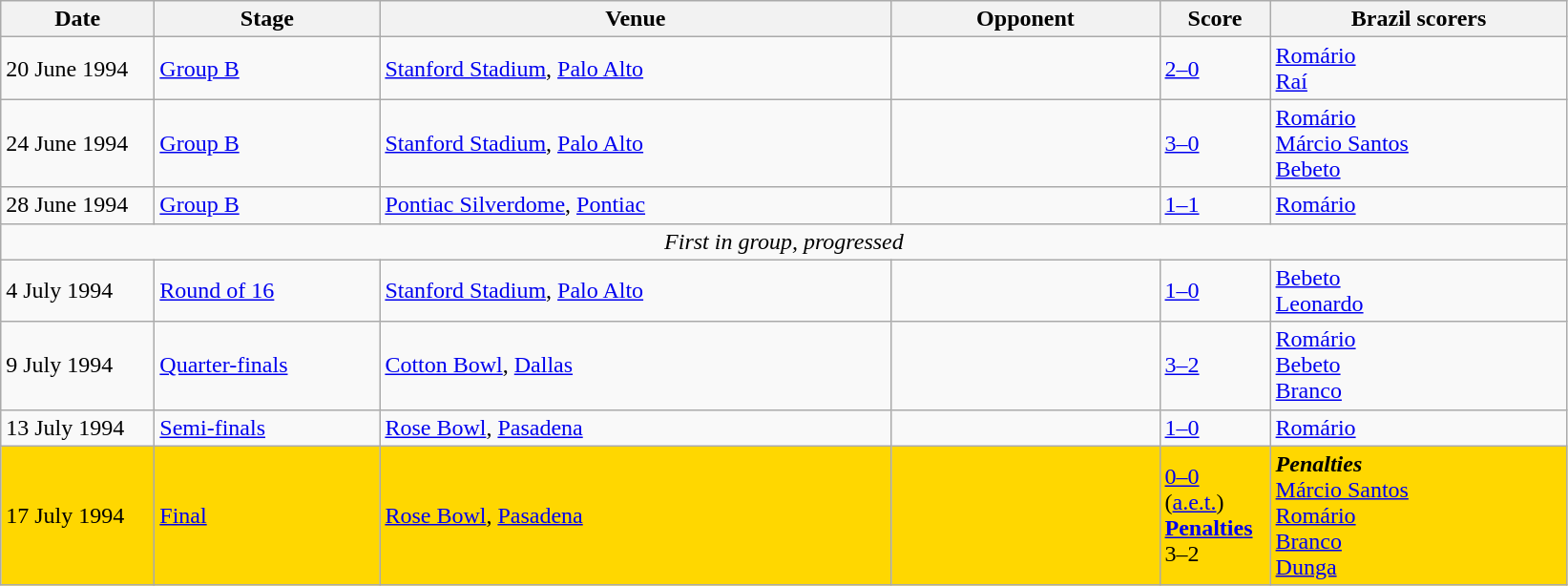<table class="wikitable">
<tr>
<th width=100px>Date</th>
<th width=150px>Stage</th>
<th width=350px>Venue</th>
<th width=180px>Opponent</th>
<th width=70px>Score</th>
<th width=200px>Brazil scorers</th>
</tr>
<tr>
<td>20 June 1994</td>
<td><a href='#'>Group B</a></td>
<td><a href='#'>Stanford Stadium</a>, <a href='#'>Palo Alto</a></td>
<td></td>
<td><a href='#'>2–0</a></td>
<td><a href='#'>Romário</a>  <br> <a href='#'>Raí</a> </td>
</tr>
<tr>
<td>24 June 1994</td>
<td><a href='#'>Group B</a></td>
<td><a href='#'>Stanford Stadium</a>, <a href='#'>Palo Alto</a></td>
<td></td>
<td><a href='#'>3–0</a></td>
<td><a href='#'>Romário</a>  <br> <a href='#'>Márcio Santos</a>  <br> <a href='#'>Bebeto</a> </td>
</tr>
<tr>
<td>28 June 1994</td>
<td><a href='#'>Group B</a></td>
<td><a href='#'>Pontiac Silverdome</a>, <a href='#'>Pontiac</a></td>
<td></td>
<td><a href='#'>1–1</a></td>
<td><a href='#'>Romário</a> </td>
</tr>
<tr>
<td colspan="6" style="text-align:center;"><em>First in group, progressed</em></td>
</tr>
<tr>
<td>4 July 1994</td>
<td><a href='#'>Round of 16</a></td>
<td><a href='#'>Stanford Stadium</a>, <a href='#'>Palo Alto</a></td>
<td></td>
<td><a href='#'>1–0</a></td>
<td><a href='#'>Bebeto</a>  <br> <a href='#'>Leonardo</a> </td>
</tr>
<tr>
<td>9 July 1994</td>
<td><a href='#'>Quarter-finals</a></td>
<td><a href='#'>Cotton Bowl</a>, <a href='#'>Dallas</a></td>
<td></td>
<td><a href='#'>3–2</a></td>
<td><a href='#'>Romário</a>  <br> <a href='#'>Bebeto</a>  <br> <a href='#'>Branco</a> </td>
</tr>
<tr>
<td>13 July 1994</td>
<td><a href='#'>Semi-finals</a></td>
<td><a href='#'>Rose Bowl</a>, <a href='#'>Pasadena</a></td>
<td></td>
<td><a href='#'>1–0</a></td>
<td><a href='#'>Romário</a> </td>
</tr>
<tr style="background:gold;">
<td>17 July 1994</td>
<td><a href='#'>Final</a></td>
<td><a href='#'>Rose Bowl</a>, <a href='#'>Pasadena</a></td>
<td></td>
<td><a href='#'>0–0</a> <br> (<a href='#'>a.e.t.</a>) <br> <strong><a href='#'>Penalties</a></strong> <br> 3–2</td>
<td><strong><em>Penalties</em></strong> <br> <a href='#'>Márcio Santos</a>  <br> <a href='#'>Romário</a>  <br> <a href='#'>Branco</a>  <br> <a href='#'>Dunga</a> </td>
</tr>
</table>
